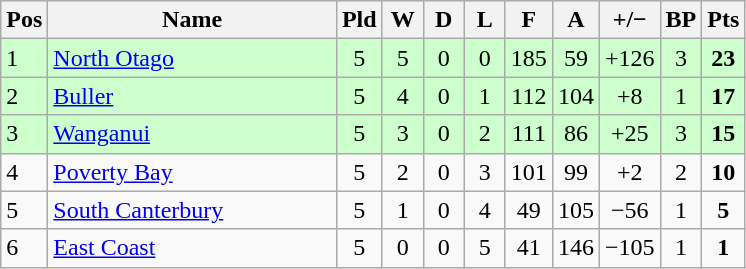<table class="wikitable" style="text-align:center">
<tr border=1 cellpadding=5 cellspacing=0>
<th width="20">Pos</th>
<th width="185">Name</th>
<th width="20">Pld</th>
<th width="20">W</th>
<th width="20">D</th>
<th width="20">L</th>
<th width="20">F</th>
<th width="20">A</th>
<th width="20">+/−</th>
<th width="20">BP</th>
<th width="20">Pts</th>
</tr>
<tr style="background:#cfc">
<td style="text-align:left">1</td>
<td style="text-align:left"><a href='#'>North Otago</a></td>
<td>5</td>
<td>5</td>
<td>0</td>
<td>0</td>
<td>185</td>
<td>59</td>
<td>+126</td>
<td>3</td>
<td><strong>23</strong></td>
</tr>
<tr style="background:#cfc">
<td style="text-align:left">2</td>
<td style="text-align:left"><a href='#'>Buller</a></td>
<td>5</td>
<td>4</td>
<td>0</td>
<td>1</td>
<td>112</td>
<td>104</td>
<td>+8</td>
<td>1</td>
<td><strong>17</strong></td>
</tr>
<tr style="background:#cfc">
<td style="text-align:left">3</td>
<td style="text-align:left"><a href='#'>Wanganui</a></td>
<td>5</td>
<td>3</td>
<td>0</td>
<td>2</td>
<td>111</td>
<td>86</td>
<td>+25</td>
<td>3</td>
<td><strong>15</strong></td>
</tr>
<tr>
<td style="text-align:left">4</td>
<td style="text-align:left"><a href='#'>Poverty Bay</a></td>
<td>5</td>
<td>2</td>
<td>0</td>
<td>3</td>
<td>101</td>
<td>99</td>
<td>+2</td>
<td>2</td>
<td><strong>10</strong></td>
</tr>
<tr>
<td style="text-align:left">5</td>
<td style="text-align:left"><a href='#'>South Canterbury</a></td>
<td>5</td>
<td>1</td>
<td>0</td>
<td>4</td>
<td>49</td>
<td>105</td>
<td>−56</td>
<td>1</td>
<td><strong>5</strong></td>
</tr>
<tr>
<td style="text-align:left">6</td>
<td style="text-align:left"><a href='#'>East Coast</a></td>
<td>5</td>
<td>0</td>
<td>0</td>
<td>5</td>
<td>41</td>
<td>146</td>
<td>−105</td>
<td>1</td>
<td><strong>1</strong></td>
</tr>
</table>
